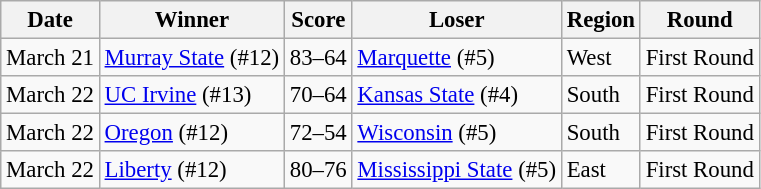<table class="wikitable" style="font-size:95%;">
<tr>
<th>Date</th>
<th>Winner</th>
<th>Score</th>
<th>Loser</th>
<th>Region</th>
<th>Round</th>
</tr>
<tr>
<td>March 21</td>
<td><a href='#'>Murray State</a> (#12)</td>
<td>83–64</td>
<td><a href='#'>Marquette</a> (#5)</td>
<td>West</td>
<td>First Round</td>
</tr>
<tr>
<td>March 22</td>
<td><a href='#'>UC Irvine</a> (#13)</td>
<td>70–64</td>
<td><a href='#'>Kansas State</a> (#4)</td>
<td>South</td>
<td>First Round</td>
</tr>
<tr>
<td>March 22</td>
<td><a href='#'>Oregon</a> (#12)</td>
<td>72–54</td>
<td><a href='#'>Wisconsin</a> (#5)</td>
<td>South</td>
<td>First Round</td>
</tr>
<tr>
<td>March 22</td>
<td><a href='#'>Liberty</a> (#12)</td>
<td>80–76</td>
<td><a href='#'>Mississippi State</a> (#5)</td>
<td>East</td>
<td>First Round</td>
</tr>
</table>
